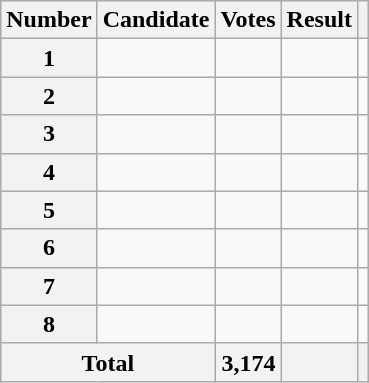<table class="wikitable sortable">
<tr>
<th scope="col">Number</th>
<th scope="col">Candidate</th>
<th scope="col">Votes</th>
<th scope="col">Result</th>
<th scope="col" class="unsortable"></th>
</tr>
<tr>
<th scope="row">1</th>
<td></td>
<td style="text-align:right"></td>
<td></td>
<td></td>
</tr>
<tr>
<th scope="row">2</th>
<td></td>
<td style="text-align:right"></td>
<td></td>
<td></td>
</tr>
<tr>
<th scope="row">3</th>
<td></td>
<td style="text-align:right"></td>
<td></td>
<td></td>
</tr>
<tr>
<th scope="row">4</th>
<td></td>
<td style="text-align:right"></td>
<td></td>
<td></td>
</tr>
<tr>
<th scope="row">5</th>
<td></td>
<td style="text-align:right"></td>
<td></td>
<td></td>
</tr>
<tr>
<th scope="row">6</th>
<td></td>
<td style="text-align:right"></td>
<td></td>
<td></td>
</tr>
<tr>
<th scope="row">7</th>
<td></td>
<td style="text-align:right"></td>
<td></td>
<td></td>
</tr>
<tr>
<th scope="row">8</th>
<td></td>
<td style="text-align:right"></td>
<td></td>
<td></td>
</tr>
<tr class="sortbottom">
<th scope="row" colspan="2">Total</th>
<th style="text-align:right">3,174</th>
<th></th>
<th></th>
</tr>
</table>
